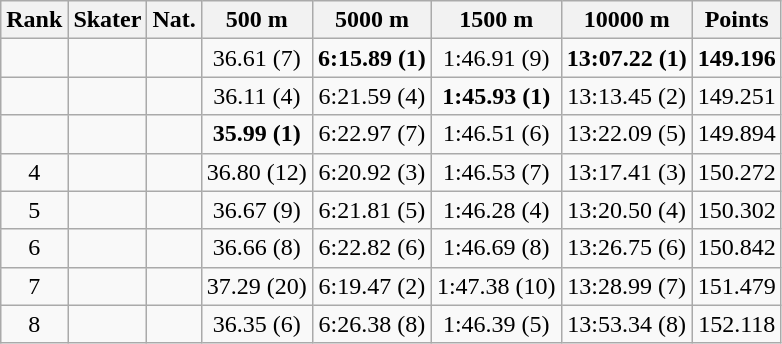<table class="wikitable sortable" border="1" style="text-align:center">
<tr align=center>
<th>Rank</th>
<th>Skater</th>
<th>Nat.</th>
<th>500 m</th>
<th>5000 m</th>
<th>1500 m</th>
<th>10000 m</th>
<th>Points</th>
</tr>
<tr>
<td></td>
<td align=left></td>
<td></td>
<td>36.61 (7)</td>
<td><strong>6:15.89 (1)</strong></td>
<td>1:46.91 (9)</td>
<td><strong>13:07.22 (1)</strong></td>
<td><strong>149.196</strong></td>
</tr>
<tr>
<td></td>
<td align=left></td>
<td></td>
<td>36.11 (4)</td>
<td>6:21.59 (4)</td>
<td><strong>1:45.93 (1)</strong></td>
<td>13:13.45 (2)</td>
<td>149.251</td>
</tr>
<tr>
<td></td>
<td align=left></td>
<td></td>
<td><strong>35.99 (1)</strong></td>
<td>6:22.97 (7)</td>
<td>1:46.51 (6)</td>
<td>13:22.09 (5)</td>
<td>149.894</td>
</tr>
<tr>
<td>4</td>
<td align=left></td>
<td></td>
<td>36.80 (12)</td>
<td>6:20.92 (3)</td>
<td>1:46.53 (7)</td>
<td>13:17.41 (3)</td>
<td>150.272</td>
</tr>
<tr>
<td>5</td>
<td align=left></td>
<td></td>
<td>36.67 (9)</td>
<td>6:21.81 (5)</td>
<td>1:46.28 (4)</td>
<td>13:20.50 (4)</td>
<td>150.302</td>
</tr>
<tr>
<td>6</td>
<td align=left></td>
<td></td>
<td>36.66 (8)</td>
<td>6:22.82 (6)</td>
<td>1:46.69 (8)</td>
<td>13:26.75 (6)</td>
<td>150.842</td>
</tr>
<tr>
<td>7</td>
<td align=left></td>
<td></td>
<td>37.29 (20)</td>
<td>6:19.47 (2)</td>
<td>1:47.38 (10)</td>
<td>13:28.99 (7)</td>
<td>151.479</td>
</tr>
<tr>
<td>8</td>
<td align=left></td>
<td></td>
<td>36.35 (6)</td>
<td>6:26.38 (8)</td>
<td>1:46.39 (5)</td>
<td>13:53.34 (8)</td>
<td>152.118</td>
</tr>
</table>
